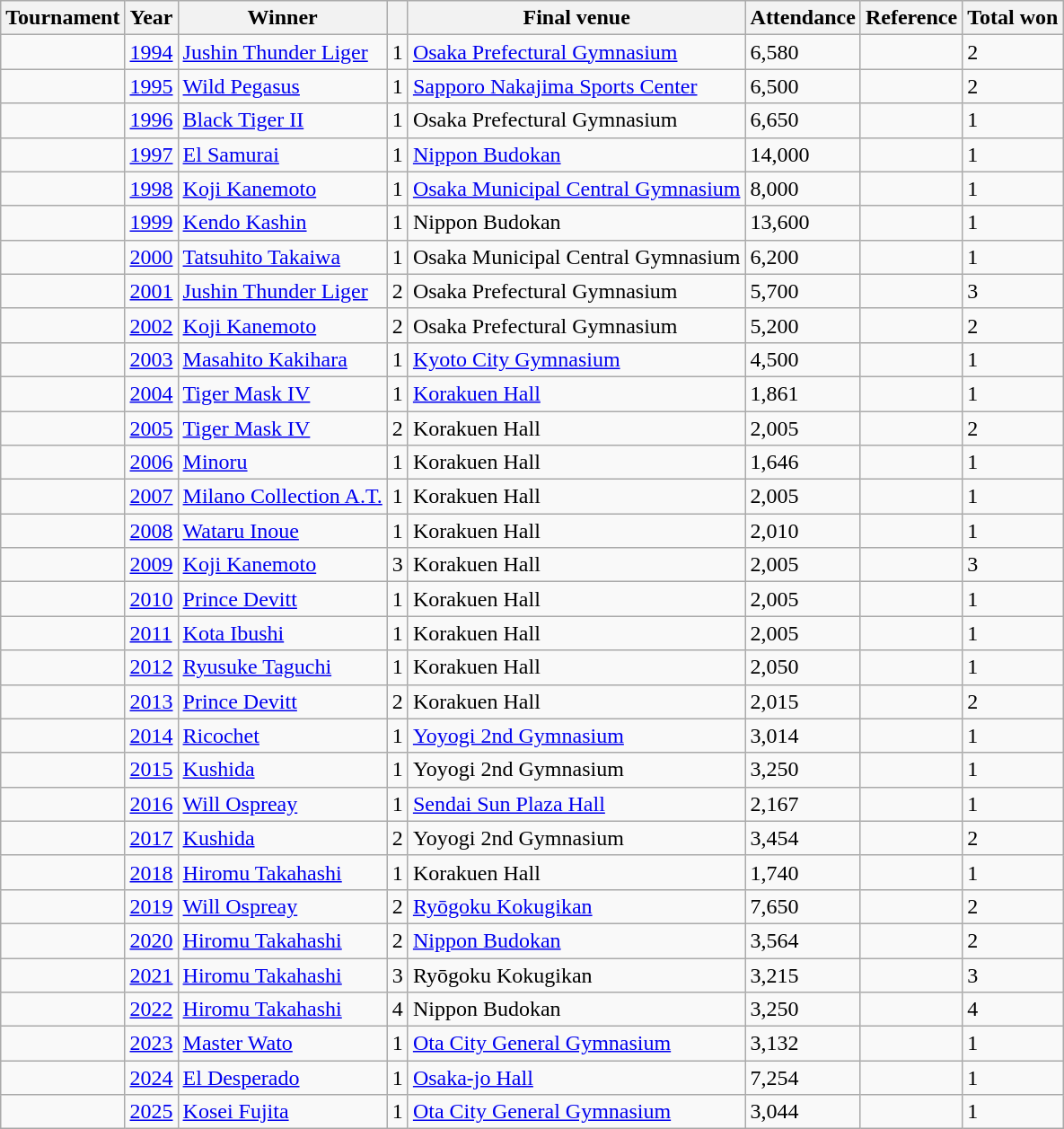<table class="wikitable sortable">
<tr>
<th>Tournament</th>
<th>Year</th>
<th>Winner</th>
<th></th>
<th>Final venue</th>
<th>Attendance</th>
<th>Reference</th>
<th>Total won</th>
</tr>
<tr>
<td></td>
<td><a href='#'>1994</a></td>
<td><a href='#'>Jushin Thunder Liger</a></td>
<td>1</td>
<td><a href='#'>Osaka Prefectural Gymnasium</a></td>
<td>6,580</td>
<td></td>
<td>2</td>
</tr>
<tr>
<td></td>
<td><a href='#'>1995</a></td>
<td><a href='#'>Wild Pegasus</a></td>
<td>1</td>
<td><a href='#'>Sapporo Nakajima Sports Center</a></td>
<td>6,500</td>
<td></td>
<td>2</td>
</tr>
<tr>
<td></td>
<td><a href='#'>1996</a></td>
<td><a href='#'>Black Tiger II</a></td>
<td>1</td>
<td>Osaka Prefectural Gymnasium</td>
<td>6,650</td>
<td></td>
<td>1</td>
</tr>
<tr>
<td></td>
<td><a href='#'>1997</a></td>
<td><a href='#'>El Samurai</a></td>
<td>1</td>
<td><a href='#'>Nippon Budokan</a></td>
<td>14,000</td>
<td></td>
<td>1</td>
</tr>
<tr>
<td></td>
<td><a href='#'>1998</a></td>
<td><a href='#'>Koji Kanemoto</a></td>
<td>1</td>
<td><a href='#'>Osaka Municipal Central Gymnasium</a></td>
<td>8,000</td>
<td></td>
<td>1</td>
</tr>
<tr>
<td></td>
<td><a href='#'>1999</a></td>
<td><a href='#'>Kendo Kashin</a></td>
<td>1</td>
<td>Nippon Budokan</td>
<td>13,600</td>
<td></td>
<td>1</td>
</tr>
<tr>
<td></td>
<td><a href='#'>2000</a></td>
<td><a href='#'>Tatsuhito Takaiwa</a></td>
<td>1</td>
<td>Osaka Municipal Central Gymnasium</td>
<td>6,200</td>
<td></td>
<td>1</td>
</tr>
<tr>
<td></td>
<td><a href='#'>2001</a></td>
<td><a href='#'>Jushin Thunder Liger</a></td>
<td>2</td>
<td>Osaka Prefectural Gymnasium</td>
<td>5,700</td>
<td></td>
<td>3</td>
</tr>
<tr>
<td></td>
<td><a href='#'>2002</a></td>
<td><a href='#'>Koji Kanemoto</a></td>
<td>2</td>
<td>Osaka Prefectural Gymnasium</td>
<td>5,200</td>
<td></td>
<td>2</td>
</tr>
<tr>
<td></td>
<td><a href='#'>2003</a></td>
<td><a href='#'>Masahito Kakihara</a></td>
<td>1</td>
<td><a href='#'>Kyoto City Gymnasium</a></td>
<td>4,500</td>
<td></td>
<td>1</td>
</tr>
<tr>
<td></td>
<td><a href='#'>2004</a></td>
<td><a href='#'>Tiger Mask IV</a></td>
<td>1</td>
<td><a href='#'>Korakuen Hall</a></td>
<td>1,861</td>
<td></td>
<td>1</td>
</tr>
<tr>
<td></td>
<td><a href='#'>2005</a></td>
<td><a href='#'>Tiger Mask IV</a></td>
<td>2</td>
<td>Korakuen Hall</td>
<td>2,005</td>
<td></td>
<td>2</td>
</tr>
<tr>
<td></td>
<td><a href='#'>2006</a></td>
<td><a href='#'>Minoru</a></td>
<td>1</td>
<td>Korakuen Hall</td>
<td>1,646</td>
<td></td>
<td>1</td>
</tr>
<tr>
<td></td>
<td><a href='#'>2007</a></td>
<td><a href='#'>Milano Collection A.T.</a></td>
<td>1</td>
<td>Korakuen Hall</td>
<td>2,005</td>
<td></td>
<td>1</td>
</tr>
<tr>
<td></td>
<td><a href='#'>2008</a></td>
<td><a href='#'>Wataru Inoue</a></td>
<td>1</td>
<td>Korakuen Hall</td>
<td>2,010</td>
<td></td>
<td>1</td>
</tr>
<tr>
<td></td>
<td><a href='#'>2009</a></td>
<td><a href='#'>Koji Kanemoto</a></td>
<td>3</td>
<td>Korakuen Hall</td>
<td>2,005</td>
<td></td>
<td>3</td>
</tr>
<tr>
<td></td>
<td><a href='#'>2010</a></td>
<td><a href='#'>Prince Devitt</a></td>
<td>1</td>
<td>Korakuen Hall</td>
<td>2,005</td>
<td></td>
<td>1</td>
</tr>
<tr>
<td></td>
<td><a href='#'>2011</a></td>
<td><a href='#'>Kota Ibushi</a></td>
<td>1</td>
<td>Korakuen Hall</td>
<td>2,005</td>
<td></td>
<td>1</td>
</tr>
<tr>
<td></td>
<td><a href='#'>2012</a></td>
<td><a href='#'>Ryusuke Taguchi</a></td>
<td>1</td>
<td>Korakuen Hall</td>
<td>2,050</td>
<td></td>
<td>1</td>
</tr>
<tr>
<td></td>
<td><a href='#'>2013</a></td>
<td><a href='#'>Prince Devitt</a></td>
<td>2</td>
<td>Korakuen Hall</td>
<td>2,015</td>
<td></td>
<td>2</td>
</tr>
<tr>
<td></td>
<td><a href='#'>2014</a></td>
<td><a href='#'>Ricochet</a></td>
<td>1</td>
<td><a href='#'>Yoyogi 2nd Gymnasium</a></td>
<td>3,014</td>
<td></td>
<td>1</td>
</tr>
<tr>
<td></td>
<td><a href='#'>2015</a></td>
<td><a href='#'>Kushida</a></td>
<td>1</td>
<td>Yoyogi 2nd Gymnasium</td>
<td>3,250</td>
<td></td>
<td>1</td>
</tr>
<tr>
<td></td>
<td><a href='#'>2016</a></td>
<td><a href='#'>Will Ospreay</a></td>
<td>1</td>
<td><a href='#'>Sendai Sun Plaza Hall</a></td>
<td>2,167</td>
<td></td>
<td>1</td>
</tr>
<tr>
<td></td>
<td><a href='#'>2017</a></td>
<td><a href='#'>Kushida</a></td>
<td>2</td>
<td>Yoyogi 2nd Gymnasium</td>
<td>3,454</td>
<td></td>
<td>2</td>
</tr>
<tr>
<td></td>
<td><a href='#'>2018</a></td>
<td><a href='#'>Hiromu Takahashi</a></td>
<td>1</td>
<td>Korakuen Hall</td>
<td>1,740</td>
<td></td>
<td>1</td>
</tr>
<tr>
<td></td>
<td><a href='#'>2019</a></td>
<td><a href='#'>Will Ospreay</a></td>
<td>2</td>
<td><a href='#'>Ryōgoku Kokugikan</a></td>
<td>7,650</td>
<td></td>
<td>2</td>
</tr>
<tr>
<td></td>
<td><a href='#'>2020</a></td>
<td><a href='#'>Hiromu Takahashi</a></td>
<td>2</td>
<td><a href='#'>Nippon Budokan</a></td>
<td>3,564</td>
<td></td>
<td>2</td>
</tr>
<tr>
<td></td>
<td><a href='#'>2021</a></td>
<td><a href='#'>Hiromu Takahashi</a></td>
<td>3</td>
<td>Ryōgoku Kokugikan</td>
<td>3,215</td>
<td></td>
<td>3</td>
</tr>
<tr>
<td></td>
<td><a href='#'>2022</a></td>
<td><a href='#'>Hiromu Takahashi</a></td>
<td>4</td>
<td>Nippon Budokan</td>
<td>3,250</td>
<td></td>
<td>4</td>
</tr>
<tr>
<td></td>
<td><a href='#'>2023</a></td>
<td><a href='#'>Master Wato</a></td>
<td>1</td>
<td><a href='#'>Ota City General Gymnasium</a></td>
<td>3,132</td>
<td></td>
<td>1</td>
</tr>
<tr>
<td></td>
<td><a href='#'>2024</a></td>
<td><a href='#'>El Desperado</a></td>
<td>1</td>
<td><a href='#'>Osaka-jo Hall</a></td>
<td>7,254</td>
<td></td>
<td>1</td>
</tr>
<tr>
<td></td>
<td><a href='#'>2025</a></td>
<td><a href='#'>Kosei Fujita</a></td>
<td>1</td>
<td><a href='#'>Ota City General Gymnasium</a></td>
<td>3,044</td>
<td></td>
<td>1</td>
</tr>
</table>
